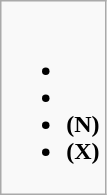<table class="wikitable">
<tr>
<td valign="top"><br><ul><li></li><li></li><li> <strong>(N)</strong></li><li> <strong>(X)</strong></li></ul></td>
</tr>
</table>
